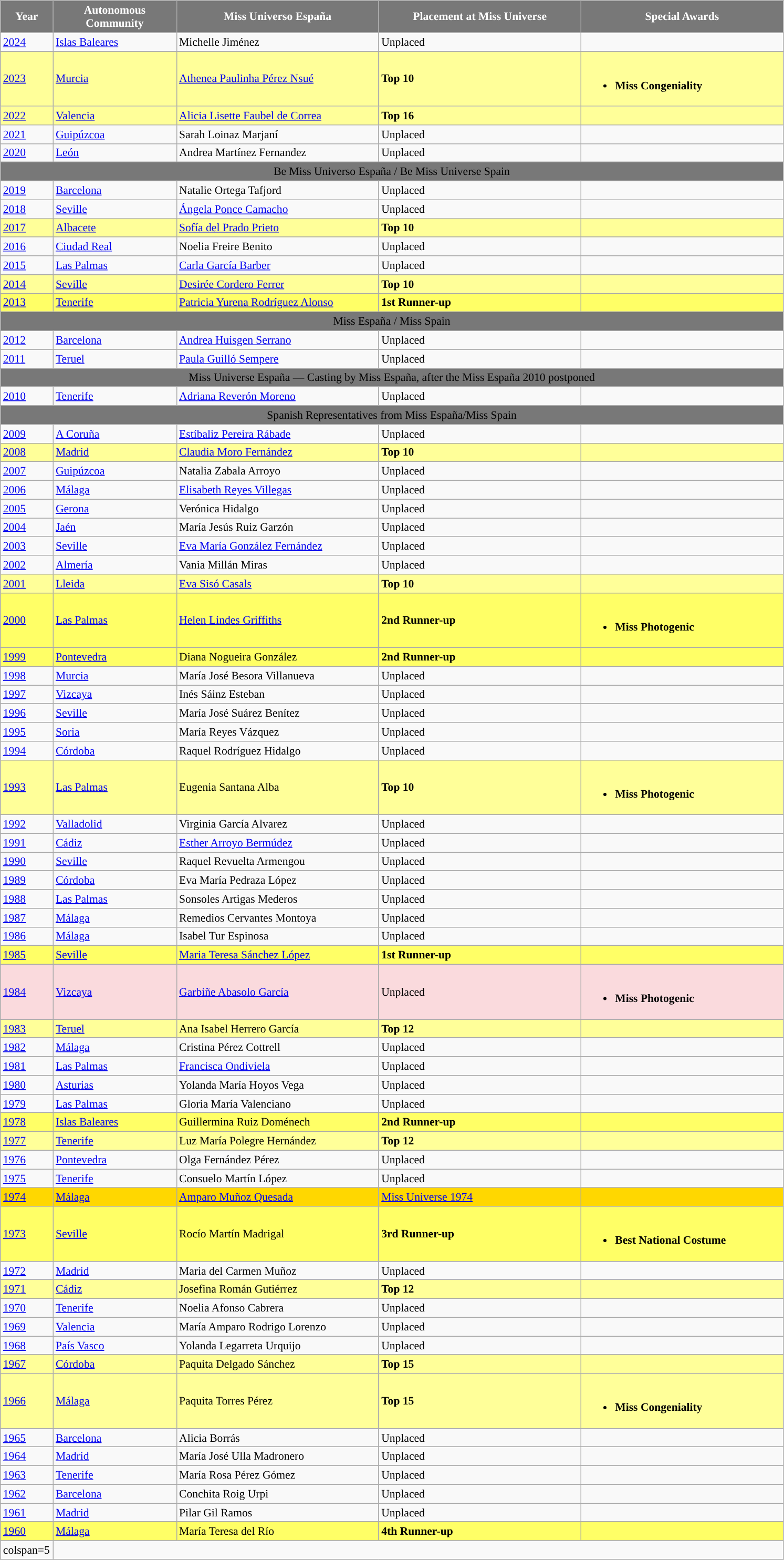<table class="wikitable " style="font-size: 90%;">
<tr>
<th width="60" style="background-color:#787878;color:#FFFFFF;">Year</th>
<th width="150" style="background-color:#787878;color:#FFFFFF;">Autonomous Community</th>
<th width="250" style="background-color:#787878;color:#FFFFFF;">Miss Universo España</th>
<th width="250" style="background-color:#787878;color:#FFFFFF;">Placement at Miss Universe</th>
<th width="250" style="background-color:#787878;color:#FFFFFF;">Special Awards</th>
</tr>
<tr>
<td><a href='#'>2024</a></td>
<td><a href='#'>Islas Baleares</a></td>
<td>Michelle Jiménez</td>
<td>Unplaced</td>
<td></td>
</tr>
<tr>
</tr>
<tr style="background-color:#FFFF99;">
<td><a href='#'>2023</a></td>
<td><a href='#'>Murcia</a></td>
<td><a href='#'>Athenea Paulinha Pérez Nsué</a></td>
<td><strong>Top 10</strong></td>
<td><br><ul><li><strong>Miss Congeniality</strong></li></ul></td>
</tr>
<tr style="background-color:#FFFF99">
<td><a href='#'>2022</a></td>
<td><a href='#'>Valencia</a></td>
<td><a href='#'>Alicia Lisette Faubel de Correa</a></td>
<td><strong>Top 16</strong></td>
<td></td>
</tr>
<tr>
<td><a href='#'>2021</a></td>
<td><a href='#'>Guipúzcoa</a></td>
<td>Sarah Loinaz Marjaní</td>
<td>Unplaced</td>
<td></td>
</tr>
<tr>
<td><a href='#'>2020</a></td>
<td><a href='#'>León</a></td>
<td>Andrea Martínez Fernandez</td>
<td>Unplaced</td>
<td></td>
</tr>
<tr bgcolor="#787878" align="center">
<td colspan="5"><span>Be Miss Universo España / Be Miss Universe Spain</span></td>
</tr>
<tr>
<td><a href='#'>2019</a></td>
<td><a href='#'>Barcelona</a></td>
<td>Natalie Ortega Tafjord</td>
<td>Unplaced</td>
<td></td>
</tr>
<tr>
<td><a href='#'>2018</a></td>
<td><a href='#'>Seville</a></td>
<td><a href='#'>Ángela Ponce Camacho</a></td>
<td>Unplaced</td>
<td></td>
</tr>
<tr style="background-color:#FFFF99;">
<td><a href='#'>2017</a></td>
<td><a href='#'>Albacete</a></td>
<td><a href='#'>Sofía del Prado Prieto</a></td>
<td><strong>Top 10</strong></td>
<td></td>
</tr>
<tr>
<td><a href='#'>2016</a></td>
<td><a href='#'>Ciudad Real</a></td>
<td>Noelia Freire Benito</td>
<td>Unplaced</td>
<td></td>
</tr>
<tr>
<td><a href='#'>2015</a></td>
<td><a href='#'>Las Palmas</a></td>
<td><a href='#'>Carla García Barber</a></td>
<td>Unplaced</td>
<td></td>
</tr>
<tr style="background-color:#FFFF99;">
<td><a href='#'>2014</a></td>
<td><a href='#'>Seville</a></td>
<td><a href='#'>Desirée Cordero Ferrer</a></td>
<td><strong>Top 10</strong></td>
<td></td>
</tr>
<tr style="background-color:#FFFF66;">
<td><a href='#'>2013</a></td>
<td><a href='#'>Tenerife</a></td>
<td><a href='#'>Patricia Yurena Rodríguez Alonso</a></td>
<td><strong>1st Runner-up</strong></td>
<td></td>
</tr>
<tr bgcolor="#787878" align="center">
<td colspan="5"><span>Miss España / Miss Spain</span></td>
</tr>
<tr>
<td><a href='#'>2012</a></td>
<td><a href='#'>Barcelona</a></td>
<td><a href='#'>Andrea Huisgen Serrano</a></td>
<td>Unplaced</td>
<td></td>
</tr>
<tr>
<td><a href='#'>2011</a></td>
<td><a href='#'>Teruel</a></td>
<td><a href='#'>Paula Guilló Sempere</a></td>
<td>Unplaced</td>
<td></td>
</tr>
<tr bgcolor="#787878" align="center">
<td colspan="5"><span>Miss Universe España — Casting by Miss España, after the Miss España 2010 postponed</span></td>
</tr>
<tr>
<td><a href='#'>2010</a></td>
<td><a href='#'>Tenerife</a></td>
<td><a href='#'>Adriana Reverón Moreno</a></td>
<td>Unplaced</td>
<td></td>
</tr>
<tr bgcolor="#787878" align="center">
<td colspan="5"><span>Spanish Representatives from Miss España/Miss Spain</span></td>
</tr>
<tr>
<td><a href='#'>2009</a></td>
<td><a href='#'>A Coruña</a></td>
<td><a href='#'>Estíbaliz Pereira Rábade</a></td>
<td>Unplaced</td>
<td></td>
</tr>
<tr style="background-color:#FFFF99;">
<td><a href='#'>2008</a></td>
<td><a href='#'>Madrid</a></td>
<td><a href='#'>Claudia Moro Fernández</a></td>
<td><strong>Top 10</strong></td>
<td></td>
</tr>
<tr>
<td><a href='#'>2007</a></td>
<td><a href='#'>Guipúzcoa</a></td>
<td>Natalia Zabala Arroyo</td>
<td>Unplaced</td>
<td></td>
</tr>
<tr>
<td><a href='#'>2006</a></td>
<td><a href='#'>Málaga</a></td>
<td><a href='#'>Elisabeth Reyes Villegas</a></td>
<td>Unplaced</td>
<td></td>
</tr>
<tr>
<td><a href='#'>2005</a></td>
<td><a href='#'>Gerona</a></td>
<td>Verónica Hidalgo</td>
<td>Unplaced</td>
<td></td>
</tr>
<tr>
<td><a href='#'>2004</a></td>
<td><a href='#'>Jaén</a></td>
<td>María Jesús Ruiz Garzón</td>
<td>Unplaced</td>
<td></td>
</tr>
<tr>
<td><a href='#'>2003</a></td>
<td><a href='#'>Seville</a></td>
<td><a href='#'>Eva María González Fernández</a></td>
<td>Unplaced</td>
<td></td>
</tr>
<tr>
<td><a href='#'>2002</a></td>
<td><a href='#'>Almería</a></td>
<td Vania Millán>Vania Millán Miras</td>
<td>Unplaced</td>
<td></td>
</tr>
<tr style="background-color:#FFFF99;">
<td><a href='#'>2001</a></td>
<td><a href='#'>Lleida</a></td>
<td><a href='#'>Eva Sisó Casals</a></td>
<td><strong>Top 10</strong></td>
<td></td>
</tr>
<tr style="background-color:#FFFF66;">
<td><a href='#'>2000</a></td>
<td><a href='#'>Las Palmas</a></td>
<td><a href='#'>Helen Lindes Griffiths</a></td>
<td><strong>2nd Runner-up</strong></td>
<td><br><ul><li><strong>Miss Photogenic</strong></li></ul></td>
</tr>
<tr style="background-color:#FFFF66;">
<td><a href='#'>1999</a></td>
<td><a href='#'>Pontevedra</a></td>
<td>Diana Nogueira González</td>
<td><strong>2nd Runner-up</strong></td>
<td></td>
</tr>
<tr>
<td><a href='#'>1998</a></td>
<td><a href='#'>Murcia</a></td>
<td>María José Besora Villanueva</td>
<td>Unplaced</td>
<td></td>
</tr>
<tr>
<td><a href='#'>1997</a></td>
<td><a href='#'>Vizcaya</a></td>
<td>Inés Sáinz Esteban</td>
<td>Unplaced</td>
<td></td>
</tr>
<tr>
<td><a href='#'>1996</a></td>
<td><a href='#'>Seville</a></td>
<td>María José Suárez Benítez</td>
<td>Unplaced</td>
<td></td>
</tr>
<tr>
<td><a href='#'>1995</a></td>
<td><a href='#'>Soria</a></td>
<td>María Reyes Vázquez</td>
<td>Unplaced</td>
<td></td>
</tr>
<tr>
<td><a href='#'>1994</a></td>
<td><a href='#'>Córdoba</a></td>
<td>Raquel Rodríguez Hidalgo</td>
<td>Unplaced</td>
<td></td>
</tr>
<tr style="background-color:#FFFF99;">
<td><a href='#'>1993</a></td>
<td><a href='#'>Las Palmas</a></td>
<td>Eugenia Santana Alba</td>
<td><strong>Top 10</strong></td>
<td><br><ul><li><strong>Miss Photogenic</strong></li></ul></td>
</tr>
<tr>
<td><a href='#'>1992</a></td>
<td><a href='#'>Valladolid</a></td>
<td>Virginia García Alvarez</td>
<td>Unplaced</td>
<td></td>
</tr>
<tr>
<td><a href='#'>1991</a></td>
<td><a href='#'>Cádiz</a></td>
<td><a href='#'>Esther Arroyo Bermúdez</a></td>
<td>Unplaced</td>
<td></td>
</tr>
<tr>
<td><a href='#'>1990</a></td>
<td><a href='#'>Seville</a></td>
<td>Raquel Revuelta Armengou</td>
<td>Unplaced</td>
<td></td>
</tr>
<tr>
<td><a href='#'>1989</a></td>
<td><a href='#'>Córdoba</a></td>
<td>Eva María Pedraza López</td>
<td>Unplaced</td>
<td></td>
</tr>
<tr>
<td><a href='#'>1988</a></td>
<td><a href='#'>Las Palmas</a></td>
<td>Sonsoles Artigas Mederos</td>
<td>Unplaced</td>
<td></td>
</tr>
<tr>
<td><a href='#'>1987</a></td>
<td><a href='#'>Málaga</a></td>
<td>Remedios Cervantes Montoya</td>
<td>Unplaced</td>
<td></td>
</tr>
<tr>
<td><a href='#'>1986</a></td>
<td><a href='#'>Málaga</a></td>
<td>Isabel Tur Espinosa</td>
<td>Unplaced</td>
<td></td>
</tr>
<tr style="background-color:#FFFF66;">
<td><a href='#'>1985</a></td>
<td><a href='#'>Seville</a></td>
<td><a href='#'>Maria Teresa Sánchez López</a></td>
<td><strong>1st Runner-up</strong></td>
<td></td>
</tr>
<tr style="background-color:#FADADD;">
<td><a href='#'>1984</a></td>
<td><a href='#'>Vizcaya</a></td>
<td><a href='#'>Garbiñe Abasolo García</a></td>
<td>Unplaced</td>
<td><br><ul><li><strong>Miss Photogenic</strong></li></ul></td>
</tr>
<tr style="background-color:#FFFF99;">
<td><a href='#'>1983</a></td>
<td><a href='#'>Teruel</a></td>
<td>Ana Isabel Herrero García</td>
<td><strong>Top 12</strong></td>
<td></td>
</tr>
<tr>
<td><a href='#'>1982</a></td>
<td><a href='#'>Málaga</a></td>
<td>Cristina Pérez Cottrell</td>
<td>Unplaced</td>
<td></td>
</tr>
<tr>
<td><a href='#'>1981</a></td>
<td><a href='#'>Las Palmas</a></td>
<td><a href='#'>Francisca Ondiviela</a></td>
<td>Unplaced</td>
<td></td>
</tr>
<tr>
<td><a href='#'>1980</a></td>
<td><a href='#'>Asturias</a></td>
<td>Yolanda María Hoyos Vega</td>
<td>Unplaced</td>
<td></td>
</tr>
<tr>
<td><a href='#'>1979</a></td>
<td><a href='#'>Las Palmas</a></td>
<td>Gloria María Valenciano</td>
<td>Unplaced</td>
<td></td>
</tr>
<tr style="background-color:#FFFF66;">
<td><a href='#'>1978</a></td>
<td><a href='#'>Islas Baleares</a></td>
<td>Guillermina Ruiz Doménech</td>
<td><strong>2nd Runner-up</strong></td>
<td></td>
</tr>
<tr style="background-color:#FFFF99;">
<td><a href='#'>1977</a></td>
<td><a href='#'>Tenerife</a></td>
<td>Luz María Polegre Hernández</td>
<td><strong>Top 12</strong></td>
<td></td>
</tr>
<tr>
<td><a href='#'>1976</a></td>
<td><a href='#'>Pontevedra</a></td>
<td>Olga Fernández Pérez</td>
<td>Unplaced</td>
<td></td>
</tr>
<tr>
<td><a href='#'>1975</a></td>
<td><a href='#'>Tenerife</a></td>
<td>Consuelo Martín López</td>
<td>Unplaced</td>
<td></td>
</tr>
<tr style="background-color:GOLD">
<td><a href='#'>1974</a></td>
<td><a href='#'>Málaga</a></td>
<td><a href='#'>Amparo Muñoz Quesada</a></td>
<td><a href='#'>Miss Universe 1974</a></td>
<td></td>
</tr>
<tr style="background-color:#FFFF66;">
<td><a href='#'>1973</a></td>
<td><a href='#'>Seville</a></td>
<td>Rocío Martín Madrigal</td>
<td><strong>3rd Runner-up</strong></td>
<td><br><ul><li><strong>Best National Costume</strong></li></ul></td>
</tr>
<tr>
<td><a href='#'>1972</a></td>
<td><a href='#'>Madrid</a></td>
<td>Maria del Carmen Muñoz</td>
<td>Unplaced</td>
<td></td>
</tr>
<tr style="background-color:#FFFF99;">
<td><a href='#'>1971</a></td>
<td><a href='#'>Cádiz</a></td>
<td>Josefina Román Gutiérrez</td>
<td><strong>Top 12</strong></td>
<td></td>
</tr>
<tr>
<td><a href='#'>1970</a></td>
<td><a href='#'>Tenerife</a></td>
<td>Noelia Afonso Cabrera</td>
<td>Unplaced</td>
<td></td>
</tr>
<tr>
<td><a href='#'>1969</a></td>
<td><a href='#'>Valencia</a></td>
<td>María Amparo Rodrigo Lorenzo</td>
<td>Unplaced</td>
<td></td>
</tr>
<tr>
<td><a href='#'>1968</a></td>
<td><a href='#'>País Vasco</a></td>
<td>Yolanda Legarreta Urquijo</td>
<td>Unplaced</td>
<td></td>
</tr>
<tr style="background-color:#FFFF99;">
<td><a href='#'>1967</a></td>
<td><a href='#'>Córdoba</a></td>
<td>Paquita Delgado Sánchez</td>
<td><strong>Top 15</strong></td>
<td></td>
</tr>
<tr style="background-color:#FFFF99;">
<td><a href='#'>1966</a></td>
<td><a href='#'>Málaga</a></td>
<td>Paquita Torres Pérez</td>
<td><strong>Top 15</strong></td>
<td><br><ul><li><strong>Miss Congeniality</strong></li></ul></td>
</tr>
<tr>
<td><a href='#'>1965</a></td>
<td><a href='#'>Barcelona</a></td>
<td>Alicia Borrás</td>
<td>Unplaced</td>
<td></td>
</tr>
<tr>
<td><a href='#'>1964</a></td>
<td><a href='#'>Madrid</a></td>
<td>María José Ulla Madronero</td>
<td>Unplaced</td>
<td></td>
</tr>
<tr>
<td><a href='#'>1963</a></td>
<td><a href='#'>Tenerife</a></td>
<td>María Rosa Pérez Gómez</td>
<td>Unplaced</td>
<td></td>
</tr>
<tr>
<td><a href='#'>1962</a></td>
<td><a href='#'>Barcelona</a></td>
<td>Conchita Roig Urpi</td>
<td>Unplaced</td>
<td></td>
</tr>
<tr>
<td><a href='#'>1961</a></td>
<td><a href='#'>Madrid</a></td>
<td>Pilar Gil Ramos</td>
<td>Unplaced</td>
<td></td>
</tr>
<tr style="background-color:#FFFF66;">
<td><a href='#'>1960</a></td>
<td><a href='#'>Málaga</a></td>
<td>María Teresa del Río</td>
<td><strong>4th Runner-up</strong></td>
<td></td>
</tr>
<tr>
<td>colspan=5 </td>
</tr>
</table>
